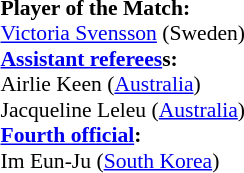<table style="width:100%; font-size:90%;">
<tr>
<td><br><strong>Player of the Match:</strong>
<br> <a href='#'>Victoria Svensson</a> (Sweden)<br><strong><a href='#'>Assistant referees</a>s:</strong>
<br> Airlie Keen (<a href='#'>Australia</a>)
<br> Jacqueline Leleu (<a href='#'>Australia</a>)
<br><strong><a href='#'>Fourth official</a>:</strong>
<br> Im Eun-Ju (<a href='#'>South Korea</a>)</td>
</tr>
</table>
